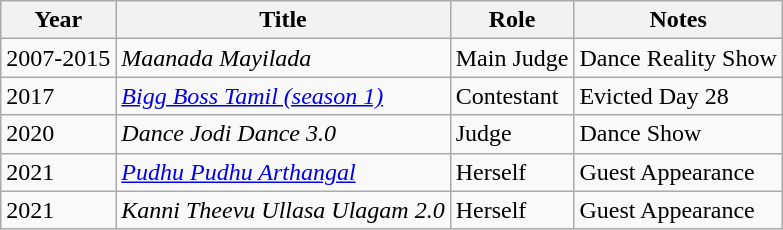<table class="wikitable">
<tr>
<th>Year</th>
<th>Title</th>
<th>Role</th>
<th>Notes</th>
</tr>
<tr>
<td>2007-2015</td>
<td><em>Maanada Mayilada</em></td>
<td>Main Judge</td>
<td>Dance Reality Show</td>
</tr>
<tr>
<td>2017</td>
<td><em><a href='#'>Bigg Boss Tamil (season 1)</a></em></td>
<td>Contestant</td>
<td>Evicted Day 28</td>
</tr>
<tr>
<td>2020</td>
<td><em>Dance Jodi Dance 3.0</em></td>
<td>Judge</td>
<td>Dance Show</td>
</tr>
<tr>
<td>2021</td>
<td><em><a href='#'>Pudhu Pudhu Arthangal</a></em></td>
<td>Herself</td>
<td>Guest Appearance</td>
</tr>
<tr>
<td>2021</td>
<td><em>Kanni Theevu Ullasa Ulagam 2.0</em></td>
<td>Herself</td>
<td>Guest Appearance</td>
</tr>
</table>
